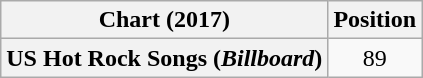<table class="wikitable plainrowheaders" style="text-align:center">
<tr>
<th scope="col">Chart (2017)</th>
<th scope="col">Position</th>
</tr>
<tr>
<th scope="row">US Hot Rock Songs (<em>Billboard</em>)</th>
<td>89</td>
</tr>
</table>
